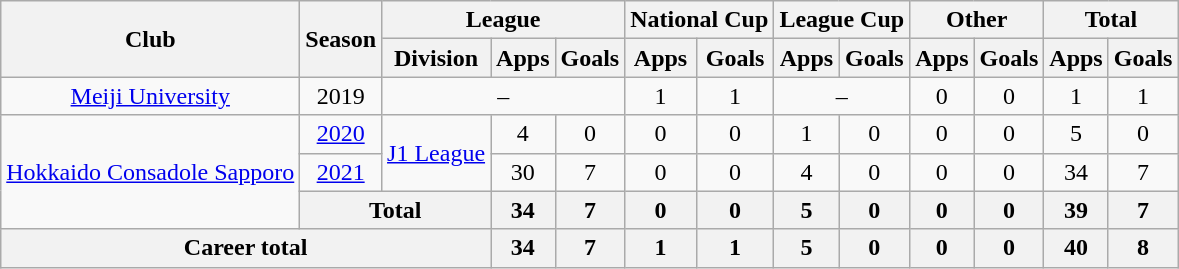<table class="wikitable" style="text-align: center">
<tr>
<th rowspan="2">Club</th>
<th rowspan="2">Season</th>
<th colspan="3">League</th>
<th colspan="2">National Cup</th>
<th colspan="2">League Cup</th>
<th colspan="2">Other</th>
<th colspan="2">Total</th>
</tr>
<tr>
<th>Division</th>
<th>Apps</th>
<th>Goals</th>
<th>Apps</th>
<th>Goals</th>
<th>Apps</th>
<th>Goals</th>
<th>Apps</th>
<th>Goals</th>
<th>Apps</th>
<th>Goals</th>
</tr>
<tr>
<td><a href='#'>Meiji University</a></td>
<td>2019</td>
<td colspan="3">–</td>
<td>1</td>
<td>1</td>
<td colspan="2">–</td>
<td>0</td>
<td>0</td>
<td>1</td>
<td>1</td>
</tr>
<tr>
<td rowspan="3"><a href='#'>Hokkaido Consadole Sapporo</a></td>
<td><a href='#'>2020</a></td>
<td rowspan="2"><a href='#'>J1 League</a></td>
<td>4</td>
<td>0</td>
<td>0</td>
<td>0</td>
<td>1</td>
<td>0</td>
<td>0</td>
<td>0</td>
<td>5</td>
<td>0</td>
</tr>
<tr>
<td><a href='#'>2021</a></td>
<td>30</td>
<td>7</td>
<td>0</td>
<td>0</td>
<td>4</td>
<td>0</td>
<td>0</td>
<td>0</td>
<td>34</td>
<td>7</td>
</tr>
<tr>
<th colspan=2>Total</th>
<th>34</th>
<th>7</th>
<th>0</th>
<th>0</th>
<th>5</th>
<th>0</th>
<th>0</th>
<th>0</th>
<th>39</th>
<th>7</th>
</tr>
<tr>
<th colspan=3>Career total</th>
<th>34</th>
<th>7</th>
<th>1</th>
<th>1</th>
<th>5</th>
<th>0</th>
<th>0</th>
<th>0</th>
<th>40</th>
<th>8</th>
</tr>
</table>
